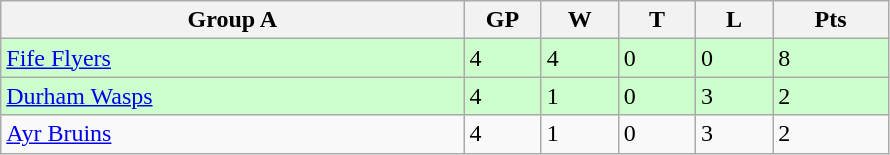<table class="wikitable">
<tr>
<th width="30%">Group A</th>
<th width="5%">GP</th>
<th width="5%">W</th>
<th width="5%">T</th>
<th width="5%">L</th>
<th width="7.5%">Pts</th>
</tr>
<tr bgcolor="#CCFFCC">
<td><a href='#'>Fife Flyers</a></td>
<td>4</td>
<td>4</td>
<td>0</td>
<td>0</td>
<td>8</td>
</tr>
<tr bgcolor="#CCFFCC">
<td><a href='#'>Durham Wasps</a></td>
<td>4</td>
<td>1</td>
<td>0</td>
<td>3</td>
<td>2</td>
</tr>
<tr>
<td><a href='#'>Ayr Bruins</a></td>
<td>4</td>
<td>1</td>
<td>0</td>
<td>3</td>
<td>2</td>
</tr>
</table>
